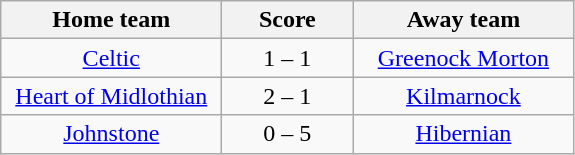<table class="wikitable" style="text-align: center">
<tr>
<th width=140>Home team</th>
<th width=80>Score</th>
<th width=140>Away team</th>
</tr>
<tr>
<td><a href='#'>Celtic</a></td>
<td>1 – 1</td>
<td><a href='#'>Greenock Morton</a></td>
</tr>
<tr>
<td><a href='#'>Heart of Midlothian</a></td>
<td>2 – 1</td>
<td><a href='#'>Kilmarnock</a></td>
</tr>
<tr>
<td><a href='#'>Johnstone</a></td>
<td>0 – 5</td>
<td><a href='#'>Hibernian</a></td>
</tr>
</table>
